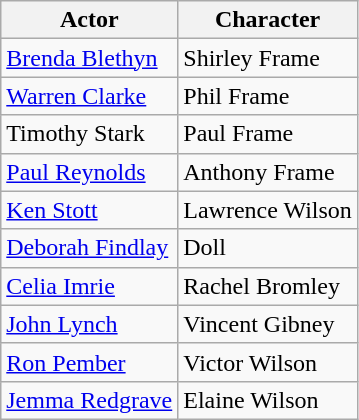<table class="wikitable">
<tr>
<th>Actor</th>
<th>Character</th>
</tr>
<tr>
<td><a href='#'>Brenda Blethyn</a></td>
<td>Shirley Frame</td>
</tr>
<tr>
<td><a href='#'>Warren Clarke</a></td>
<td>Phil Frame</td>
</tr>
<tr>
<td>Timothy Stark</td>
<td>Paul Frame</td>
</tr>
<tr>
<td><a href='#'>Paul Reynolds</a></td>
<td>Anthony Frame</td>
</tr>
<tr>
<td><a href='#'>Ken Stott</a></td>
<td>Lawrence Wilson</td>
</tr>
<tr>
<td><a href='#'>Deborah Findlay</a></td>
<td>Doll</td>
</tr>
<tr>
<td><a href='#'>Celia Imrie</a></td>
<td>Rachel Bromley</td>
</tr>
<tr>
<td><a href='#'>John Lynch</a></td>
<td>Vincent Gibney</td>
</tr>
<tr>
<td><a href='#'>Ron Pember</a></td>
<td>Victor Wilson</td>
</tr>
<tr>
<td><a href='#'>Jemma Redgrave</a></td>
<td>Elaine Wilson</td>
</tr>
</table>
